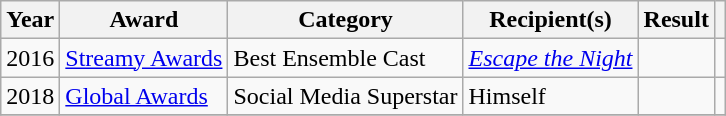<table class="wikitable sortable plainrowheaders">
<tr>
<th>Year</th>
<th>Award</th>
<th>Category</th>
<th>Recipient(s)</th>
<th>Result</th>
<th class="unsortable"></th>
</tr>
<tr>
<td>2016</td>
<td><a href='#'>Streamy Awards</a></td>
<td>Best Ensemble Cast</td>
<td><em><a href='#'>Escape the Night</a></em> </td>
<td></td>
<td style="text-align: center;"></td>
</tr>
<tr>
<td>2018</td>
<td><a href='#'>Global Awards</a></td>
<td>Social Media Superstar</td>
<td>Himself</td>
<td></td>
<td style="text-align: center;"></td>
</tr>
<tr>
</tr>
</table>
